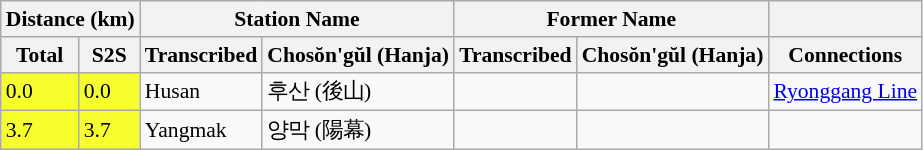<table class="wikitable" style="font-size:90%;">
<tr>
<th colspan="2">Distance (km)</th>
<th colspan="2">Station Name</th>
<th colspan="2">Former Name</th>
<th></th>
</tr>
<tr>
<th>Total</th>
<th>S2S</th>
<th>Transcribed</th>
<th>Chosŏn'gŭl (Hanja)</th>
<th>Transcribed</th>
<th>Chosŏn'gŭl (Hanja)</th>
<th>Connections</th>
</tr>
<tr>
<td bgcolor=#F7FE2E>0.0</td>
<td bgcolor=#F7FE2E>0.0</td>
<td>Husan</td>
<td>후산 (後山)</td>
<td></td>
<td></td>
<td><a href='#'>Ryonggang Line</a></td>
</tr>
<tr>
<td bgcolor=#F7FE2E>3.7</td>
<td bgcolor=#F7FE2E>3.7</td>
<td>Yangmak</td>
<td>양막 (陽幕)</td>
<td></td>
<td></td>
<td></td>
</tr>
</table>
